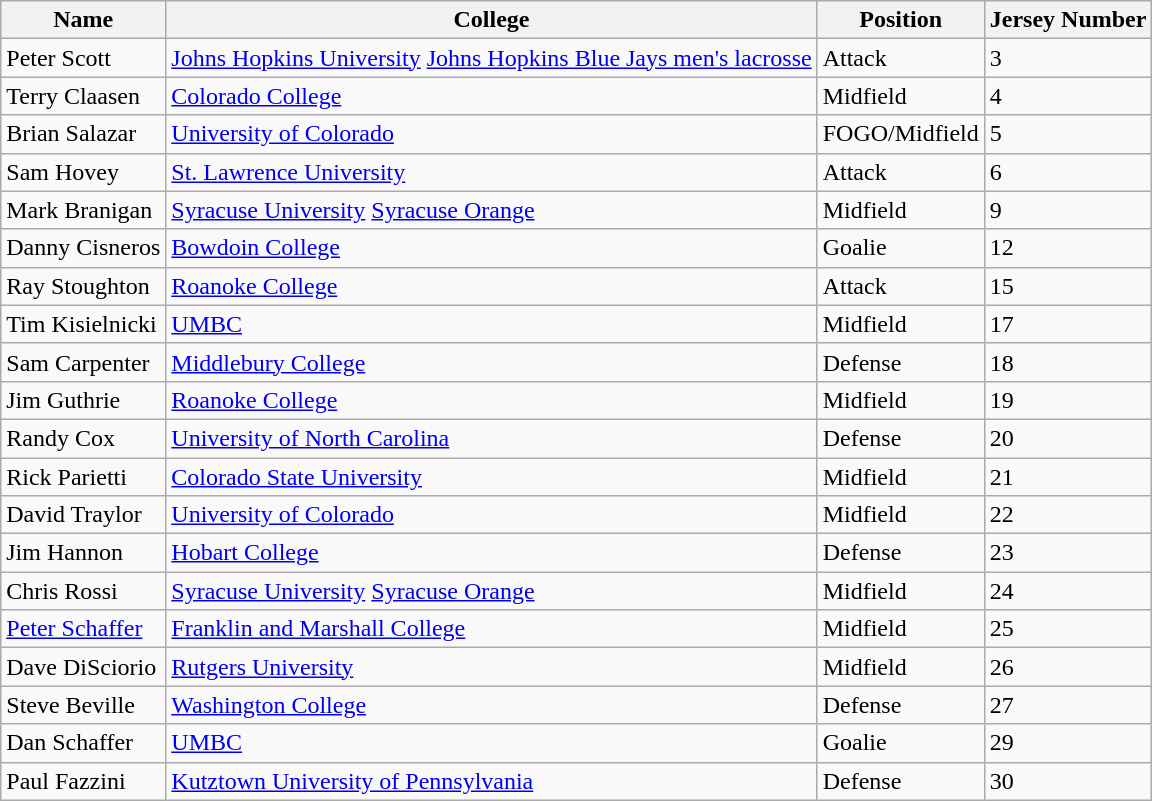<table class="wikitable">
<tr>
<th>Name</th>
<th>College</th>
<th>Position</th>
<th>Jersey Number</th>
</tr>
<tr>
<td>Peter Scott</td>
<td><a href='#'>Johns Hopkins University</a>  <a href='#'>Johns Hopkins Blue Jays men's lacrosse</a></td>
<td>Attack</td>
<td>3</td>
</tr>
<tr>
<td>Terry Claasen</td>
<td><a href='#'>Colorado College</a></td>
<td>Midfield</td>
<td>4</td>
</tr>
<tr>
<td>Brian Salazar</td>
<td><a href='#'>University of Colorado</a></td>
<td>FOGO/Midfield</td>
<td>5</td>
</tr>
<tr>
<td>Sam Hovey</td>
<td><a href='#'>St. Lawrence University</a></td>
<td>Attack</td>
<td>6</td>
</tr>
<tr>
<td>Mark Branigan</td>
<td><a href='#'>Syracuse University</a> <a href='#'>Syracuse Orange</a></td>
<td>Midfield</td>
<td>9</td>
</tr>
<tr>
<td>Danny Cisneros</td>
<td><a href='#'>Bowdoin College</a></td>
<td>Goalie</td>
<td>12</td>
</tr>
<tr>
<td>Ray Stoughton</td>
<td><a href='#'>Roanoke College</a></td>
<td>Attack</td>
<td>15</td>
</tr>
<tr>
<td>Tim Kisielnicki</td>
<td><a href='#'>UMBC</a></td>
<td>Midfield</td>
<td>17</td>
</tr>
<tr>
<td>Sam Carpenter</td>
<td><a href='#'>Middlebury College</a></td>
<td>Defense</td>
<td>18</td>
</tr>
<tr>
<td>Jim Guthrie</td>
<td><a href='#'>Roanoke College</a></td>
<td>Midfield</td>
<td>19</td>
</tr>
<tr>
<td>Randy Cox</td>
<td><a href='#'>University of North Carolina</a></td>
<td>Defense</td>
<td>20</td>
</tr>
<tr>
<td>Rick Parietti</td>
<td><a href='#'>Colorado State University</a></td>
<td>Midfield</td>
<td>21</td>
</tr>
<tr>
<td>David Traylor</td>
<td><a href='#'>University of Colorado</a></td>
<td>Midfield</td>
<td>22</td>
</tr>
<tr>
<td>Jim Hannon</td>
<td><a href='#'>Hobart College</a></td>
<td>Defense</td>
<td>23</td>
</tr>
<tr>
<td>Chris Rossi</td>
<td><a href='#'>Syracuse University</a> <a href='#'>Syracuse Orange</a></td>
<td>Midfield</td>
<td>24</td>
</tr>
<tr>
<td><a href='#'>Peter Schaffer</a></td>
<td><a href='#'>Franklin and Marshall College</a></td>
<td>Midfield</td>
<td>25</td>
</tr>
<tr>
<td>Dave DiSciorio</td>
<td><a href='#'>Rutgers University</a></td>
<td>Midfield</td>
<td>26</td>
</tr>
<tr>
<td>Steve Beville</td>
<td><a href='#'>Washington College</a></td>
<td>Defense</td>
<td>27</td>
</tr>
<tr>
<td>Dan Schaffer</td>
<td><a href='#'>UMBC</a></td>
<td>Goalie</td>
<td>29</td>
</tr>
<tr>
<td>Paul Fazzini</td>
<td><a href='#'>Kutztown University of Pennsylvania</a></td>
<td>Defense</td>
<td>30</td>
</tr>
</table>
